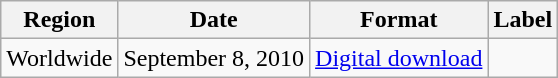<table class="wikitable">
<tr>
<th>Region</th>
<th>Date</th>
<th>Format</th>
<th>Label</th>
</tr>
<tr>
<td>Worldwide</td>
<td>September 8, 2010</td>
<td><a href='#'>Digital download</a></td>
<td></td>
</tr>
</table>
